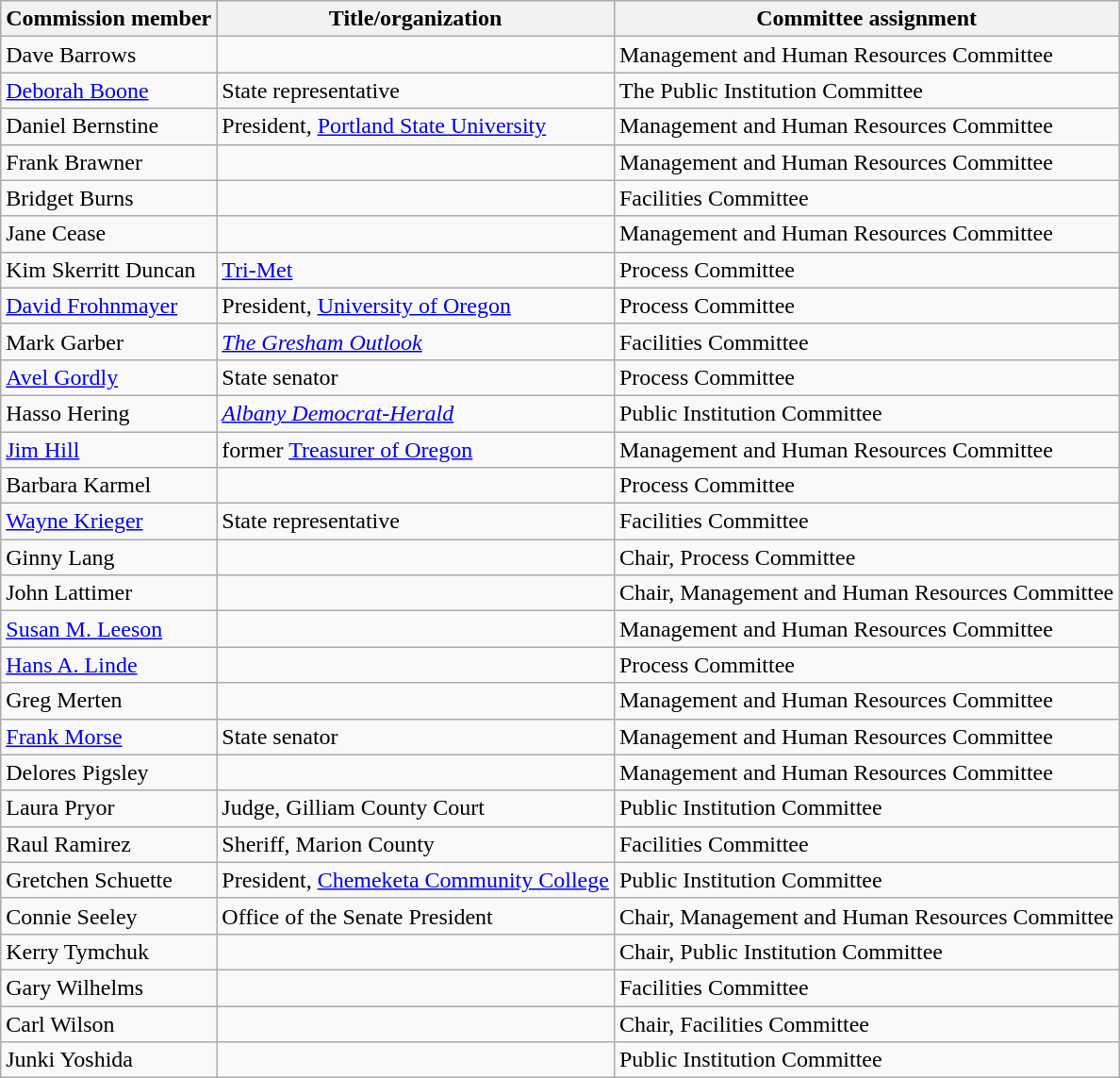<table class=wikitable>
<tr>
<th>Commission member</th>
<th>Title/organization</th>
<th>Committee assignment</th>
</tr>
<tr>
<td>Dave Barrows</td>
<td></td>
<td>Management and Human Resources Committee</td>
</tr>
<tr>
<td><a href='#'>Deborah Boone</a></td>
<td>State representative</td>
<td>The Public Institution Committee</td>
</tr>
<tr>
<td>Daniel Bernstine</td>
<td>President, <a href='#'>Portland State University</a></td>
<td>Management and Human Resources Committee</td>
</tr>
<tr>
<td>Frank Brawner</td>
<td></td>
<td>Management and Human Resources Committee</td>
</tr>
<tr>
<td>Bridget Burns</td>
<td></td>
<td>Facilities Committee</td>
</tr>
<tr>
<td>Jane Cease</td>
<td></td>
<td>Management and Human Resources Committee</td>
</tr>
<tr>
<td>Kim Skerritt Duncan</td>
<td><a href='#'>Tri-Met</a></td>
<td>Process Committee</td>
</tr>
<tr>
<td><a href='#'>David Frohnmayer</a></td>
<td>President, <a href='#'>University of Oregon</a></td>
<td>Process Committee</td>
</tr>
<tr>
<td>Mark Garber</td>
<td><em><a href='#'>The Gresham Outlook</a></em></td>
<td>Facilities Committee</td>
</tr>
<tr>
<td><a href='#'>Avel Gordly</a></td>
<td>State senator</td>
<td>Process Committee</td>
</tr>
<tr>
<td>Hasso Hering</td>
<td><em><a href='#'>Albany Democrat-Herald</a></em></td>
<td>Public Institution Committee</td>
</tr>
<tr>
<td><a href='#'>Jim Hill</a></td>
<td>former <a href='#'>Treasurer of Oregon</a></td>
<td>Management and Human Resources Committee</td>
</tr>
<tr>
<td>Barbara Karmel</td>
<td></td>
<td>Process Committee</td>
</tr>
<tr>
<td><a href='#'>Wayne Krieger</a></td>
<td>State representative</td>
<td>Facilities Committee</td>
</tr>
<tr>
<td>Ginny Lang</td>
<td></td>
<td>Chair, Process Committee</td>
</tr>
<tr>
<td>John Lattimer</td>
<td></td>
<td>Chair, Management and Human Resources Committee</td>
</tr>
<tr>
<td><a href='#'>Susan M. Leeson</a></td>
<td></td>
<td>Management and Human Resources Committee</td>
</tr>
<tr>
<td><a href='#'>Hans A. Linde</a></td>
<td></td>
<td>Process Committee</td>
</tr>
<tr>
<td>Greg Merten</td>
<td></td>
<td>Management and Human Resources Committee</td>
</tr>
<tr>
<td><a href='#'>Frank Morse</a></td>
<td>State senator</td>
<td>Management and Human Resources Committee</td>
</tr>
<tr>
<td>Delores Pigsley</td>
<td></td>
<td>Management and Human Resources Committee</td>
</tr>
<tr>
<td>Laura Pryor</td>
<td>Judge, Gilliam County Court</td>
<td>Public Institution Committee</td>
</tr>
<tr>
<td>Raul Ramirez</td>
<td>Sheriff, Marion County</td>
<td>Facilities Committee</td>
</tr>
<tr>
<td>Gretchen Schuette</td>
<td>President, <a href='#'>Chemeketa Community College</a></td>
<td>Public Institution Committee</td>
</tr>
<tr>
<td>Connie Seeley</td>
<td>Office of the Senate President</td>
<td>Chair, Management and Human Resources Committee</td>
</tr>
<tr>
<td>Kerry Tymchuk</td>
<td></td>
<td>Chair, Public Institution Committee</td>
</tr>
<tr>
<td>Gary Wilhelms</td>
<td></td>
<td>Facilities Committee</td>
</tr>
<tr>
<td>Carl Wilson</td>
<td></td>
<td>Chair, Facilities Committee</td>
</tr>
<tr>
<td>Junki Yoshida</td>
<td></td>
<td>Public Institution Committee</td>
</tr>
</table>
